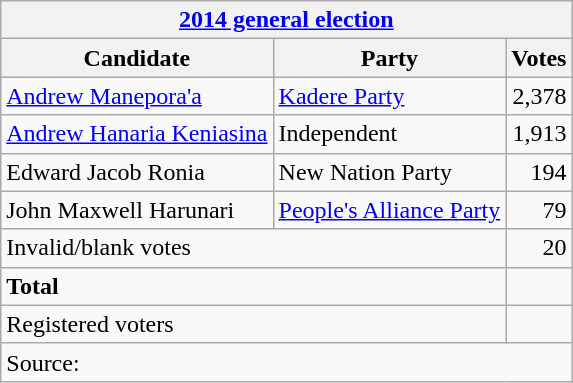<table class=wikitable style=text-align:left>
<tr>
<th colspan=3><a href='#'>2014 general election</a></th>
</tr>
<tr>
<th>Candidate</th>
<th>Party</th>
<th>Votes</th>
</tr>
<tr>
<td><a href='#'>Andrew Manepora'a</a></td>
<td><a href='#'>Kadere Party</a></td>
<td align=right>2,378</td>
</tr>
<tr>
<td><a href='#'>Andrew Hanaria Keniasina</a></td>
<td>Independent</td>
<td align=right>1,913</td>
</tr>
<tr>
<td>Edward Jacob Ronia</td>
<td>New Nation Party</td>
<td align=right>194</td>
</tr>
<tr>
<td>John Maxwell Harunari</td>
<td><a href='#'>People's Alliance Party</a></td>
<td align=right>79</td>
</tr>
<tr>
<td colspan=2>Invalid/blank votes</td>
<td align=right>20</td>
</tr>
<tr>
<td colspan=2><strong>Total</strong></td>
<td></td>
</tr>
<tr>
<td colspan=2>Registered voters</td>
<td></td>
</tr>
<tr>
<td colspan=3>Source: </td>
</tr>
</table>
